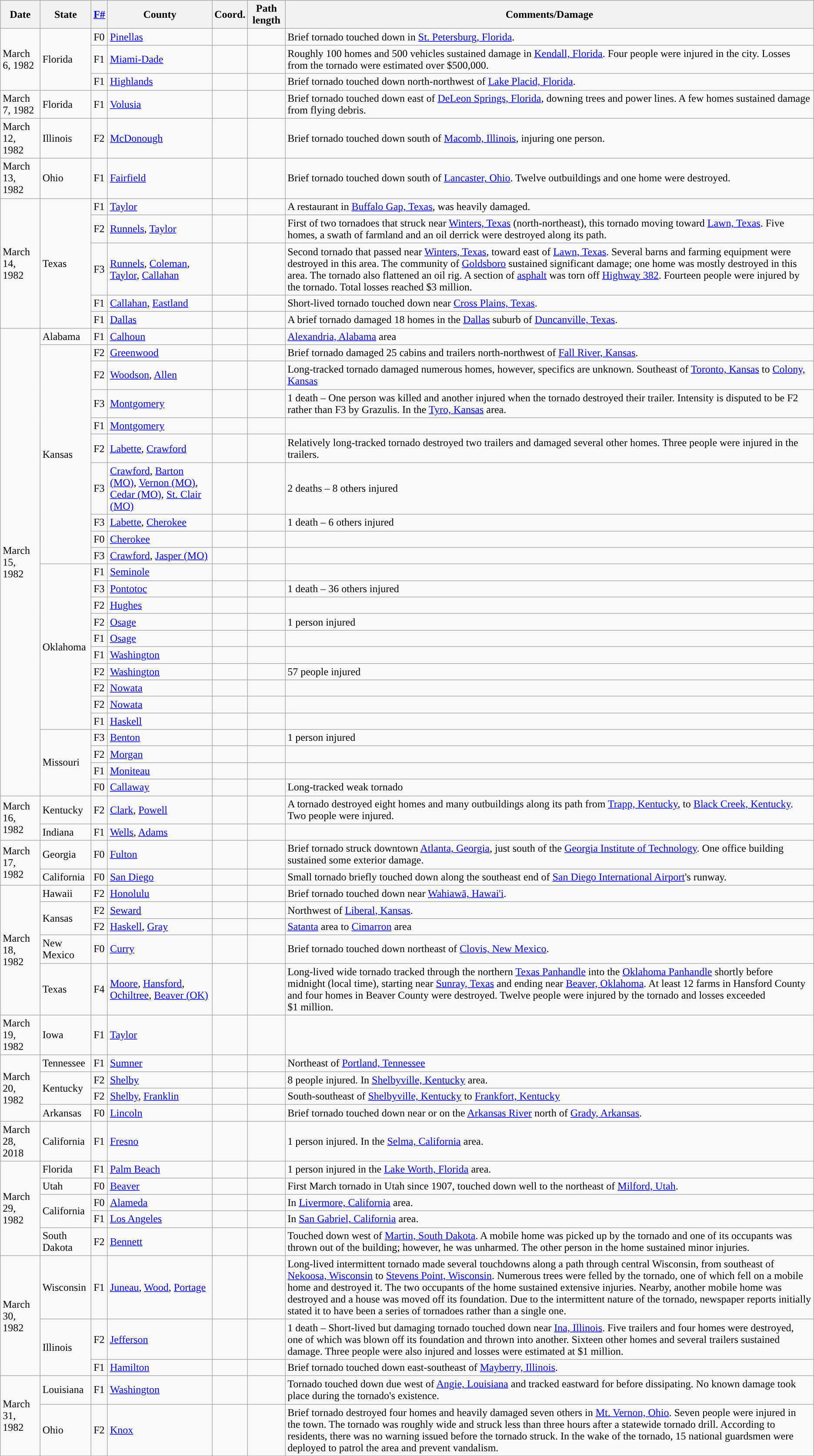<table class="wikitable sortable">
<tr>
<th>Date</th>
<th>State</th>
<th><a href='#'>F#</a></th>
<th>County</th>
<th>Coord.</th>
<th>Path length</th>
<th>Comments/Damage</th>
</tr>
<tr>
<td rowspan="3">March 6, 1982</td>
<td rowspan="3">Florida</td>
<td style="background: #">F0</td>
<td><a href='#'>Pinellas</a></td>
<td></td>
<td></td>
<td>Brief tornado touched down in <a href='#'>St. Petersburg, Florida</a>.</td>
</tr>
<tr>
<td style="background: #">F1</td>
<td><a href='#'>Miami-Dade</a></td>
<td></td>
<td></td>
<td>Roughly 100 homes and 500 vehicles sustained damage in <a href='#'>Kendall, Florida</a>. Four people were injured in the city. Losses from the tornado were estimated over $500,000.</td>
</tr>
<tr>
<td style="background: #">F1</td>
<td><a href='#'>Highlands</a></td>
<td></td>
<td></td>
<td>Brief tornado touched down north-northwest of <a href='#'>Lake Placid, Florida</a>.</td>
</tr>
<tr>
<td>March 7, 1982</td>
<td>Florida</td>
<td style="background: #">F1</td>
<td><a href='#'>Volusia</a></td>
<td></td>
<td></td>
<td>Brief tornado touched down east of <a href='#'>DeLeon Springs, Florida</a>, downing trees and power lines. A few homes sustained damage from flying debris.</td>
</tr>
<tr>
<td>March 12, 1982</td>
<td>Illinois</td>
<td style="background: #">F2</td>
<td><a href='#'>McDonough</a></td>
<td></td>
<td></td>
<td>Brief tornado touched down south of <a href='#'>Macomb, Illinois</a>, injuring one person.</td>
</tr>
<tr>
<td>March 13, 1982</td>
<td>Ohio</td>
<td style="background: #">F1</td>
<td><a href='#'>Fairfield</a></td>
<td></td>
<td></td>
<td>Brief tornado touched down south of <a href='#'>Lancaster, Ohio</a>. Twelve outbuildings and one home were destroyed.</td>
</tr>
<tr>
<td rowspan="5">March 14, 1982</td>
<td rowspan="5">Texas</td>
<td style="background: #">F1</td>
<td><a href='#'>Taylor</a></td>
<td></td>
<td></td>
<td>A restaurant in <a href='#'>Buffalo Gap, Texas</a>, was heavily damaged.</td>
</tr>
<tr>
<td style="background: #">F2</td>
<td><a href='#'>Runnels</a>, <a href='#'>Taylor</a></td>
<td></td>
<td></td>
<td>First of two tornadoes that struck near <a href='#'>Winters, Texas</a> (north-northeast), this tornado moving toward <a href='#'>Lawn, Texas</a>. Five homes, a swath of farmland and an oil derrick were destroyed along its path.</td>
</tr>
<tr>
<td style="background: #">F3</td>
<td><a href='#'>Runnels</a>, <a href='#'>Coleman</a>, <a href='#'>Taylor</a>, <a href='#'>Callahan</a></td>
<td></td>
<td></td>
<td>Second tornado that passed near <a href='#'>Winters, Texas</a>, toward east of <a href='#'>Lawn, Texas</a>. Several barns and farming equipment were destroyed in this area. The community of <a href='#'>Goldsboro</a> sustained significant damage; one home was mostly destroyed in this area. The tornado also flattened an oil rig. A  section of <a href='#'>asphalt</a> was torn off <a href='#'>Highway 382</a>. Fourteen people were injured by the tornado. Total losses reached $3 million.</td>
</tr>
<tr>
<td style="background: #">F1</td>
<td><a href='#'>Callahan</a>, <a href='#'>Eastland</a></td>
<td></td>
<td></td>
<td>Short-lived tornado touched down near <a href='#'>Cross Plains, Texas</a>.</td>
</tr>
<tr>
<td style="background: #">F1</td>
<td><a href='#'>Dallas</a></td>
<td></td>
<td></td>
<td>A brief tornado damaged 18 homes in the <a href='#'>Dallas</a> suburb of <a href='#'>Duncanville, Texas</a>.</td>
</tr>
<tr>
<td rowspan="24">March 15, 1982</td>
<td>Alabama</td>
<td style="background: #">F1</td>
<td><a href='#'>Calhoun</a></td>
<td></td>
<td></td>
<td><a href='#'>Alexandria, Alabama</a> area</td>
</tr>
<tr>
<td rowspan="9">Kansas</td>
<td style="background: #">F2</td>
<td><a href='#'>Greenwood</a></td>
<td></td>
<td></td>
<td>Brief tornado damaged 25 cabins and trailers north-northwest of <a href='#'>Fall River, Kansas</a>.</td>
</tr>
<tr>
<td style="background: #">F2</td>
<td><a href='#'>Woodson</a>, <a href='#'>Allen</a></td>
<td></td>
<td></td>
<td>Long-tracked tornado damaged numerous homes, however, specifics are unknown. Southeast of <a href='#'>Toronto, Kansas</a> to <a href='#'>Colony, Kansas</a></td>
</tr>
<tr>
<td style="background: #">F3</td>
<td><a href='#'>Montgomery</a></td>
<td></td>
<td></td>
<td>1 death – One person was killed and another injured when the tornado destroyed their trailer. Intensity is disputed to be F2 rather than F3 by Grazulis. In the <a href='#'>Tyro, Kansas</a> area.</td>
</tr>
<tr>
<td style="background: #">F1</td>
<td><a href='#'>Montgomery</a></td>
<td></td>
<td></td>
<td></td>
</tr>
<tr>
<td style="background: #">F2</td>
<td><a href='#'>Labette</a>, <a href='#'>Crawford</a></td>
<td></td>
<td></td>
<td>Relatively long-tracked tornado destroyed two trailers and damaged several other homes. Three people were injured in the trailers.</td>
</tr>
<tr>
<td style="background: #">F3</td>
<td><a href='#'>Crawford</a>, <a href='#'>Barton (MO)</a>, <a href='#'>Vernon (MO)</a>, <a href='#'>Cedar (MO)</a>, <a href='#'>St. Clair (MO)</a></td>
<td></td>
<td></td>
<td>2 deaths – 8 others injured</td>
</tr>
<tr>
<td style="background: #">F3</td>
<td><a href='#'>Labette</a>, <a href='#'>Cherokee</a></td>
<td></td>
<td></td>
<td>1 death – 6 others injured</td>
</tr>
<tr>
<td style="background: #">F0</td>
<td><a href='#'>Cherokee</a></td>
<td></td>
<td></td>
<td></td>
</tr>
<tr>
<td style="background: #">F3</td>
<td><a href='#'>Crawford</a>, <a href='#'>Jasper (MO)</a></td>
<td></td>
<td></td>
<td></td>
</tr>
<tr>
<td rowspan="10">Oklahoma</td>
<td style="background: #">F1</td>
<td><a href='#'>Seminole</a></td>
<td></td>
<td></td>
<td></td>
</tr>
<tr>
<td style="background: #">F3</td>
<td><a href='#'>Pontotoc</a></td>
<td></td>
<td></td>
<td>1 death – 36 others injured</td>
</tr>
<tr>
<td style="background: #">F2</td>
<td><a href='#'>Hughes</a></td>
<td></td>
<td></td>
<td></td>
</tr>
<tr>
<td style="background: #">F2</td>
<td><a href='#'>Osage</a></td>
<td></td>
<td></td>
<td>1 person injured</td>
</tr>
<tr>
<td style="background: #">F1</td>
<td><a href='#'>Osage</a></td>
<td></td>
<td></td>
<td></td>
</tr>
<tr>
<td style="background: #">F1</td>
<td><a href='#'>Washington</a></td>
<td></td>
<td></td>
<td></td>
</tr>
<tr>
<td style="background: #">F2</td>
<td><a href='#'>Washington</a></td>
<td></td>
<td></td>
<td>57 people injured</td>
</tr>
<tr>
<td style="background: #">F2</td>
<td><a href='#'>Nowata</a></td>
<td></td>
<td></td>
<td></td>
</tr>
<tr>
<td style="background: #">F2</td>
<td><a href='#'>Nowata</a></td>
<td></td>
<td></td>
<td></td>
</tr>
<tr>
<td style="background: #">F1</td>
<td><a href='#'>Haskell</a></td>
<td></td>
<td></td>
<td></td>
</tr>
<tr>
<td rowspan="4">Missouri</td>
<td style="background: #">F3</td>
<td><a href='#'>Benton</a></td>
<td></td>
<td></td>
<td>1 person injured</td>
</tr>
<tr>
<td style="background: #">F2</td>
<td><a href='#'>Morgan</a></td>
<td></td>
<td></td>
<td></td>
</tr>
<tr>
<td style="background: #">F1</td>
<td><a href='#'>Moniteau</a></td>
<td></td>
<td></td>
<td></td>
</tr>
<tr>
<td style="background: #">F0</td>
<td><a href='#'>Callaway</a></td>
<td></td>
<td></td>
<td>Long-tracked weak tornado</td>
</tr>
<tr>
<td rowspan="2">March 16, 1982</td>
<td>Kentucky</td>
<td style="background: #">F2</td>
<td><a href='#'>Clark</a>, <a href='#'>Powell</a></td>
<td></td>
<td></td>
<td>A tornado destroyed eight homes and many outbuildings along its path from <a href='#'>Trapp, Kentucky</a>, to <a href='#'>Black Creek, Kentucky</a>. Two people were injured.</td>
</tr>
<tr>
<td>Indiana</td>
<td style="background: #">F1</td>
<td><a href='#'>Wells</a>, <a href='#'>Adams</a></td>
<td></td>
<td></td>
<td></td>
</tr>
<tr>
<td rowspan="2">March 17, 1982</td>
<td>Georgia</td>
<td style="background: #">F0</td>
<td><a href='#'>Fulton</a></td>
<td></td>
<td></td>
<td>Brief tornado struck downtown <a href='#'>Atlanta, Georgia</a>, just south of the <a href='#'>Georgia Institute of Technology</a>. One office building sustained some exterior damage.</td>
</tr>
<tr>
<td>California</td>
<td style="background: #">F0</td>
<td><a href='#'>San Diego</a></td>
<td></td>
<td></td>
<td>Small tornado briefly touched down along the southeast end of <a href='#'>San Diego International Airport</a>'s runway.</td>
</tr>
<tr>
<td rowspan="5">March 18, 1982</td>
<td>Hawaii</td>
<td style="background: #">F2</td>
<td><a href='#'>Honolulu</a></td>
<td></td>
<td></td>
<td>Brief tornado touched down near <a href='#'>Wahiawā, Hawai'i</a>.</td>
</tr>
<tr>
<td rowspan="2">Kansas</td>
<td style="background: #">F2</td>
<td><a href='#'>Seward</a></td>
<td></td>
<td></td>
<td>Northwest of <a href='#'>Liberal, Kansas</a>.</td>
</tr>
<tr>
<td style="background: #">F2</td>
<td><a href='#'>Haskell</a>, <a href='#'>Gray</a></td>
<td></td>
<td></td>
<td><a href='#'>Satanta</a> area to <a href='#'>Cimarron</a> area</td>
</tr>
<tr>
<td>New Mexico</td>
<td style="background: #">F0</td>
<td><a href='#'>Curry</a></td>
<td></td>
<td></td>
<td>Brief tornado touched down northeast of <a href='#'>Clovis, New Mexico</a>.</td>
</tr>
<tr>
<td>Texas</td>
<td style="background: #">F4</td>
<td><a href='#'>Moore</a>, <a href='#'>Hansford</a>, <a href='#'>Ochiltree</a>, <a href='#'>Beaver (OK)</a></td>
<td></td>
<td></td>
<td>Long-lived  wide tornado tracked through the northern <a href='#'>Texas Panhandle</a> into the <a href='#'>Oklahoma Panhandle</a> shortly before midnight (local time), starting near <a href='#'>Sunray, Texas</a> and ending near <a href='#'>Beaver, Oklahoma</a>. At least 12 farms in Hansford County and four homes in Beaver County were destroyed. Twelve people were injured by the tornado and losses exceeded $1 million.</td>
</tr>
<tr>
<td>March 19, 1982</td>
<td>Iowa</td>
<td style="background: #">F1</td>
<td><a href='#'>Taylor</a></td>
<td></td>
<td></td>
<td></td>
</tr>
<tr>
<td rowspan="4">March 20, 1982</td>
<td>Tennessee</td>
<td style="background: #">F1</td>
<td><a href='#'>Sumner</a></td>
<td></td>
<td></td>
<td>Northeast of <a href='#'>Portland, Tennessee</a></td>
</tr>
<tr>
<td rowspan="2">Kentucky</td>
<td style="background: #">F2</td>
<td><a href='#'>Shelby</a></td>
<td></td>
<td></td>
<td>8 people injured. In <a href='#'>Shelbyville, Kentucky</a> area.</td>
</tr>
<tr>
<td style="background: #">F2</td>
<td><a href='#'>Shelby</a>, <a href='#'>Franklin</a></td>
<td></td>
<td></td>
<td>South-southeast of <a href='#'>Shelbyville, Kentucky</a> to <a href='#'>Frankfort, Kentucky</a></td>
</tr>
<tr>
<td>Arkansas</td>
<td style="background: #">F0</td>
<td><a href='#'>Lincoln</a></td>
<td></td>
<td></td>
<td>Brief tornado touched down near or on the <a href='#'>Arkansas River</a> north of <a href='#'>Grady, Arkansas</a>.</td>
</tr>
<tr>
<td>March 28, 2018</td>
<td>California</td>
<td style="background: #">F1</td>
<td><a href='#'>Fresno</a></td>
<td></td>
<td></td>
<td>1 person injured. In the <a href='#'>Selma, California</a> area.</td>
</tr>
<tr>
<td rowspan="5">March 29, 1982</td>
<td>Florida</td>
<td style="background: #">F1</td>
<td><a href='#'>Palm Beach</a></td>
<td></td>
<td></td>
<td>1 person injured in the <a href='#'>Lake Worth, Florida</a> area.</td>
</tr>
<tr>
<td>Utah</td>
<td style="background: #">F0</td>
<td><a href='#'>Beaver</a></td>
<td></td>
<td></td>
<td>First March tornado in Utah since 1907, touched down well to the northeast of <a href='#'>Milford, Utah</a>.</td>
</tr>
<tr>
<td rowspan="2">California</td>
<td style="background: #">F0</td>
<td><a href='#'>Alameda</a></td>
<td></td>
<td></td>
<td>In <a href='#'>Livermore, California</a> area.</td>
</tr>
<tr>
<td style="background: #">F1</td>
<td><a href='#'>Los Angeles</a></td>
<td></td>
<td></td>
<td>In <a href='#'>San Gabriel, California</a> area.</td>
</tr>
<tr>
<td>South Dakota</td>
<td style="background: #">F2</td>
<td><a href='#'>Bennett</a></td>
<td></td>
<td></td>
<td>Touched down west of <a href='#'>Martin, South Dakota</a>. A mobile home was picked up by the tornado and one of its occupants was thrown out of the building; however, he was unharmed. The other person in the home sustained minor injuries.</td>
</tr>
<tr>
<td rowspan="3">March 30, 1982</td>
<td>Wisconsin</td>
<td style="background: #">F1</td>
<td><a href='#'>Juneau</a>, <a href='#'>Wood</a>, <a href='#'>Portage</a></td>
<td></td>
<td></td>
<td>Long-lived intermittent tornado made several touchdowns along a  path through central Wisconsin, from southeast of <a href='#'>Nekoosa, Wisconsin</a> to <a href='#'>Stevens Point, Wisconsin</a>. Numerous trees were felled by the tornado, one of which fell on a mobile home and destroyed it. The two occupants of the home sustained extensive injuries. Nearby, another mobile home was destroyed and a house was moved off its foundation. Due to the intermittent nature of the tornado, newspaper reports initially stated it to have been a series of tornadoes rather than a single one.</td>
</tr>
<tr>
<td rowspan="2">Illinois</td>
<td style="background: #">F2</td>
<td><a href='#'>Jefferson</a></td>
<td></td>
<td></td>
<td>1 death – Short-lived but damaging tornado touched down near <a href='#'>Ina, Illinois</a>. Five trailers and four homes were destroyed, one of which was blown off its foundation and thrown into another. Sixteen other homes and several trailers sustained damage. Three people were also injured and losses were estimated at $1 million.</td>
</tr>
<tr>
<td style="background: #">F1</td>
<td><a href='#'>Hamilton</a></td>
<td></td>
<td></td>
<td>Brief tornado touched down east-southeast of <a href='#'>Mayberry, Illinois</a>.</td>
</tr>
<tr>
<td rowspan="2">March 31, 1982</td>
<td>Louisiana</td>
<td style="background: #">F1</td>
<td><a href='#'>Washington</a></td>
<td></td>
<td></td>
<td>Tornado touched down due west of <a href='#'>Angie, Louisiana</a> and tracked eastward for  before dissipating. No known damage took place during the tornado's existence.</td>
</tr>
<tr>
<td>Ohio</td>
<td style="background: #">F2</td>
<td><a href='#'>Knox</a></td>
<td></td>
<td></td>
<td>Brief tornado destroyed four homes and heavily damaged seven others in <a href='#'>Mt. Vernon, Ohio</a>. Seven people were injured in the town. The tornado was roughly  wide and struck less than three hours after a statewide tornado drill. According to residents, there was no warning issued before the tornado struck. In the wake of the tornado, 15 national guardsmen were deployed to patrol the area and prevent vandalism.</td>
</tr>
</table>
